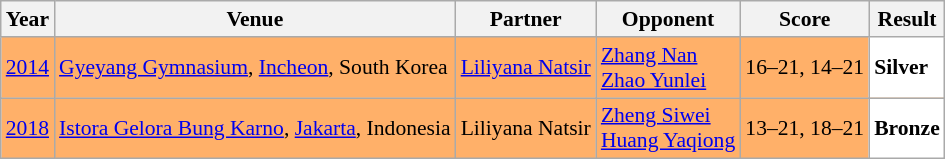<table class="sortable wikitable" style="font-size: 90%">
<tr>
<th>Year</th>
<th>Venue</th>
<th>Partner</th>
<th>Opponent</th>
<th>Score</th>
<th>Result</th>
</tr>
<tr style="background:#FFB069">
<td align="center"><a href='#'>2014</a></td>
<td align="left"><a href='#'>Gyeyang Gymnasium</a>, <a href='#'>Incheon</a>, South Korea</td>
<td align="left"> <a href='#'>Liliyana Natsir</a></td>
<td align="left"> <a href='#'>Zhang Nan</a> <br>  <a href='#'>Zhao Yunlei</a></td>
<td align="left">16–21, 14–21</td>
<td style="text-align:left; background:white"> <strong>Silver</strong></td>
</tr>
<tr style="background:#FFB069">
<td align="center"><a href='#'>2018</a></td>
<td align="left"><a href='#'>Istora Gelora Bung Karno</a>, <a href='#'>Jakarta</a>, Indonesia</td>
<td align="left"> Liliyana Natsir</td>
<td align="left"> <a href='#'>Zheng Siwei</a> <br>  <a href='#'>Huang Yaqiong</a></td>
<td align="left">13–21, 18–21</td>
<td style="text-align:left; background:white"> <strong>Bronze</strong></td>
</tr>
</table>
